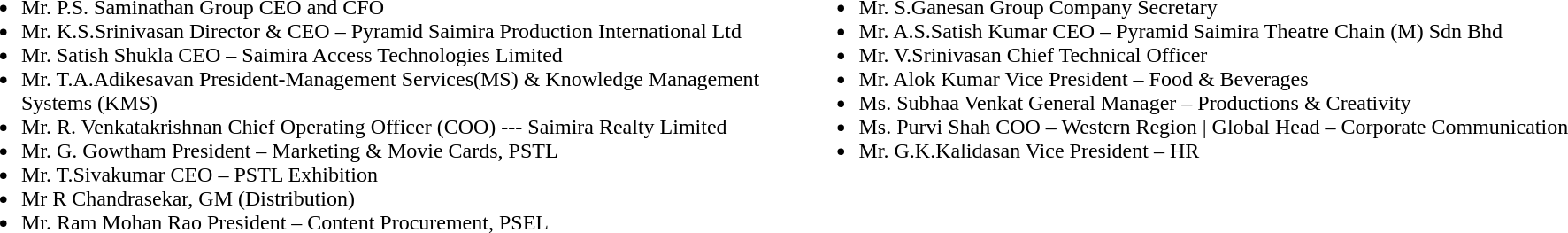<table cell spacing=0 cellpadding=0 width=100%>
<tr valign=top>
<td width=20%><br><ul><li>Mr. P.S. Saminathan Group CEO and CFO</li><li>Mr. K.S.Srinivasan Director & CEO – Pyramid Saimira Production International Ltd</li><li>Mr. Satish Shukla CEO – Saimira Access Technologies Limited</li><li>Mr. T.A.Adikesavan President-Management Services(MS) & Knowledge Management Systems (KMS)</li><li>Mr. R. Venkatakrishnan Chief Operating Officer (COO) --- Saimira Realty Limited</li><li>Mr. G. Gowtham President – Marketing & Movie Cards, PSTL</li><li>Mr. T.Sivakumar CEO – PSTL Exhibition</li><li>Mr R Chandrasekar, GM (Distribution)</li><li>Mr. Ram Mohan Rao President – Content Procurement, PSEL</li></ul></td>
<td width=20%><br><ul><li>Mr. S.Ganesan Group Company Secretary</li><li>Mr. A.S.Satish Kumar CEO – Pyramid Saimira Theatre Chain (M) Sdn Bhd</li><li>Mr. V.Srinivasan Chief Technical Officer</li><li>Mr. Alok Kumar Vice President – Food & Beverages</li><li>Ms. Subhaa Venkat General Manager – Productions & Creativity</li><li>Ms. Purvi Shah COO – Western Region | Global Head – Corporate Communication</li><li>Mr. G.K.Kalidasan Vice President – HR</li></ul></td>
</tr>
</table>
